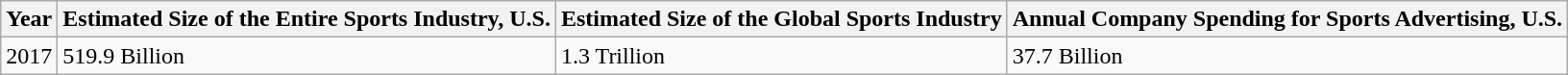<table class="wikitable sortable">
<tr>
<th>Year</th>
<th>Estimated Size of the Entire Sports Industry, U.S.</th>
<th>Estimated Size of the Global Sports Industry</th>
<th>Annual Company Spending for Sports Advertising, U.S.</th>
</tr>
<tr>
<td>2017</td>
<td>519.9 Billion</td>
<td>1.3 Trillion</td>
<td>37.7 Billion</td>
</tr>
</table>
